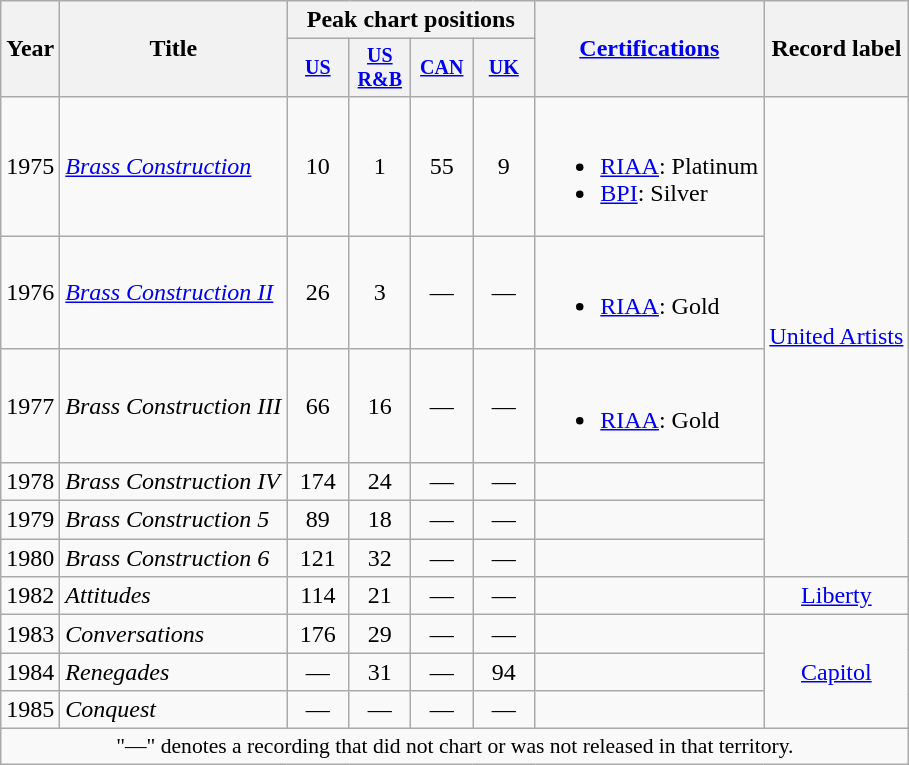<table class="wikitable" style="text-align:center;">
<tr>
<th rowspan="2">Year</th>
<th rowspan="2">Title</th>
<th colspan="4">Peak chart positions</th>
<th rowspan="2"><a href='#'>Certifications</a></th>
<th rowspan="2">Record label</th>
</tr>
<tr style="font-size:smaller;">
<th width="35"><a href='#'>US</a><br></th>
<th width="35"><a href='#'>US<br>R&B</a><br></th>
<th width="35"><a href='#'>CAN</a><br></th>
<th width="35"><a href='#'>UK</a><br></th>
</tr>
<tr>
<td>1975</td>
<td align="left"><em><a href='#'>Brass Construction</a></em></td>
<td>10</td>
<td>1</td>
<td>55</td>
<td>9</td>
<td align=left><br><ul><li><a href='#'>RIAA</a>: Platinum</li><li><a href='#'>BPI</a>: Silver</li></ul></td>
<td rowspan="6"><a href='#'>United Artists</a></td>
</tr>
<tr>
<td>1976</td>
<td align="left"><em><a href='#'>Brass Construction II</a></em></td>
<td>26</td>
<td>3</td>
<td>—</td>
<td>—</td>
<td align=left><br><ul><li><a href='#'>RIAA</a>: Gold</li></ul></td>
</tr>
<tr>
<td rowspan="1">1977</td>
<td align="left"><em>Brass Construction III</em></td>
<td>66</td>
<td>16</td>
<td>—</td>
<td>—</td>
<td align=left><br><ul><li><a href='#'>RIAA</a>: Gold</li></ul></td>
</tr>
<tr>
<td rowspan="1">1978</td>
<td align="left"><em>Brass Construction IV</em></td>
<td>174</td>
<td>24</td>
<td>—</td>
<td>—</td>
<td align=left></td>
</tr>
<tr>
<td rowspan="1">1979</td>
<td align="left"><em>Brass Construction 5</em></td>
<td>89</td>
<td>18</td>
<td>—</td>
<td>—</td>
<td align=left></td>
</tr>
<tr>
<td rowspan="1">1980</td>
<td align="left"><em>Brass Construction 6</em></td>
<td>121</td>
<td>32</td>
<td>—</td>
<td>—</td>
<td align=left></td>
</tr>
<tr>
<td rowspan="1">1982</td>
<td align="left"><em>Attitudes</em></td>
<td>114</td>
<td>21</td>
<td>—</td>
<td>—</td>
<td align=left></td>
<td rowspan="1"><a href='#'>Liberty</a></td>
</tr>
<tr>
<td rowspan="1">1983</td>
<td align="left"><em>Conversations</em></td>
<td>176</td>
<td>29</td>
<td>—</td>
<td>—</td>
<td align=left></td>
<td rowspan="3"><a href='#'>Capitol</a></td>
</tr>
<tr>
<td rowspan="1">1984</td>
<td align="left"><em>Renegades</em></td>
<td>—</td>
<td>31</td>
<td>—</td>
<td>94</td>
<td align=left></td>
</tr>
<tr>
<td rowspan="1">1985</td>
<td align="left"><em>Conquest</em></td>
<td>—</td>
<td>—</td>
<td>—</td>
<td>—</td>
<td align=left></td>
</tr>
<tr>
<td colspan="15" style="font-size:90%">"—" denotes a recording that did not chart or was not released in that territory.</td>
</tr>
</table>
